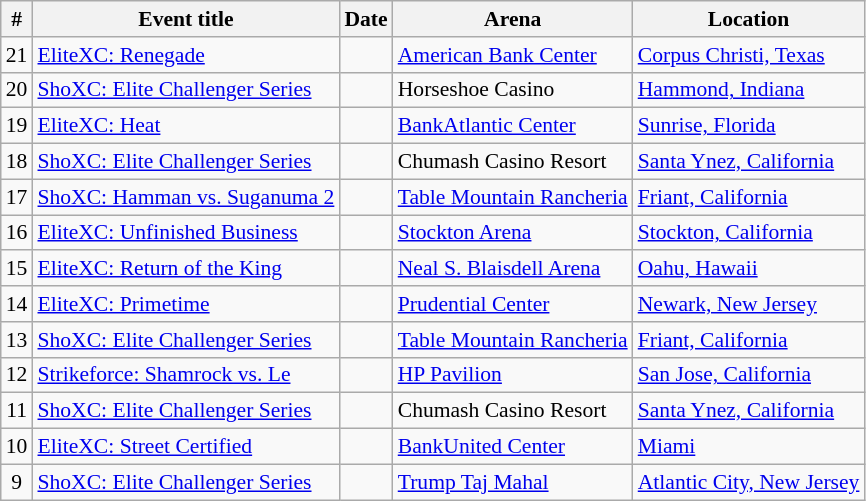<table class="sortable wikitable succession-box" style="font-size:90%;">
<tr>
<th scope="col">#</th>
<th scope="col">Event title</th>
<th scope="col">Date</th>
<th scope="col">Arena</th>
<th scope="col">Location</th>
</tr>
<tr>
<td align=center>21</td>
<td><a href='#'>EliteXC: Renegade</a></td>
<td></td>
<td><a href='#'>American Bank Center</a></td>
<td><a href='#'>Corpus Christi, Texas</a></td>
</tr>
<tr>
<td align=center>20</td>
<td><a href='#'>ShoXC: Elite Challenger Series</a></td>
<td></td>
<td>Horseshoe Casino</td>
<td><a href='#'>Hammond, Indiana</a></td>
</tr>
<tr>
<td align=center>19</td>
<td><a href='#'>EliteXC: Heat</a></td>
<td></td>
<td><a href='#'>BankAtlantic Center</a></td>
<td><a href='#'>Sunrise, Florida</a></td>
</tr>
<tr>
<td align=center>18</td>
<td><a href='#'>ShoXC: Elite Challenger Series</a></td>
<td></td>
<td>Chumash Casino Resort</td>
<td><a href='#'>Santa Ynez, California</a></td>
</tr>
<tr>
<td align=center>17</td>
<td><a href='#'>ShoXC: Hamman vs. Suganuma 2</a></td>
<td></td>
<td><a href='#'>Table Mountain Rancheria</a></td>
<td><a href='#'>Friant, California</a></td>
</tr>
<tr>
<td align=center>16</td>
<td><a href='#'>EliteXC: Unfinished Business</a></td>
<td></td>
<td><a href='#'>Stockton Arena</a></td>
<td><a href='#'>Stockton, California</a></td>
</tr>
<tr>
<td align=center>15</td>
<td><a href='#'>EliteXC: Return of the King</a></td>
<td></td>
<td><a href='#'>Neal S. Blaisdell Arena</a></td>
<td><a href='#'>Oahu, Hawaii</a></td>
</tr>
<tr>
<td align=center>14</td>
<td><a href='#'>EliteXC: Primetime</a></td>
<td></td>
<td><a href='#'>Prudential Center</a></td>
<td><a href='#'>Newark, New Jersey</a></td>
</tr>
<tr>
<td align=center>13</td>
<td><a href='#'>ShoXC: Elite Challenger Series</a></td>
<td></td>
<td><a href='#'>Table Mountain Rancheria</a></td>
<td><a href='#'>Friant, California</a></td>
</tr>
<tr>
<td align=center>12</td>
<td><a href='#'>Strikeforce: Shamrock vs. Le</a></td>
<td></td>
<td><a href='#'>HP Pavilion</a></td>
<td><a href='#'>San Jose, California</a></td>
</tr>
<tr>
<td align=center>11</td>
<td><a href='#'>ShoXC: Elite Challenger Series</a></td>
<td></td>
<td>Chumash Casino Resort</td>
<td><a href='#'>Santa Ynez, California</a></td>
</tr>
<tr>
<td align=center>10</td>
<td><a href='#'>EliteXC: Street Certified</a></td>
<td></td>
<td><a href='#'>BankUnited Center</a></td>
<td><a href='#'>Miami</a></td>
</tr>
<tr>
<td align=center>9</td>
<td><a href='#'>ShoXC: Elite Challenger Series</a></td>
<td></td>
<td><a href='#'>Trump Taj Mahal</a></td>
<td><a href='#'>Atlantic City, New Jersey</a></td>
</tr>
</table>
